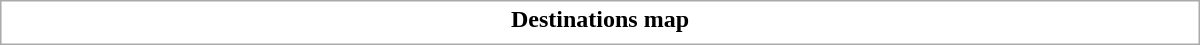<table class="collapsible uncollapsed" style="border:1px #aaa solid; width:50em; margin:0.2em auto">
<tr>
<th>Destinations map</th>
</tr>
<tr>
<td></td>
</tr>
</table>
